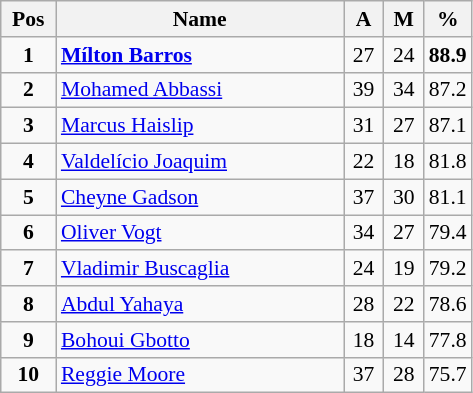<table class="wikitable" style="text-align:center; font-size:90%;">
<tr>
<th width=30px>Pos</th>
<th width=185px>Name</th>
<th width=20px>A</th>
<th width=20px>M</th>
<th width=25px>%</th>
</tr>
<tr>
<td><strong>1</strong></td>
<td align=left> <strong><a href='#'>Mílton Barros</a></strong></td>
<td>27</td>
<td>24</td>
<td><strong>88.9</strong></td>
</tr>
<tr>
<td><strong>2</strong></td>
<td align=left> <a href='#'>Mohamed Abbassi</a></td>
<td>39</td>
<td>34</td>
<td>87.2</td>
</tr>
<tr>
<td><strong>3</strong></td>
<td align=left> <a href='#'>Marcus Haislip</a></td>
<td>31</td>
<td>27</td>
<td>87.1</td>
</tr>
<tr>
<td><strong>4</strong></td>
<td align=left> <a href='#'>Valdelício Joaquim</a></td>
<td>22</td>
<td>18</td>
<td>81.8</td>
</tr>
<tr>
<td><strong>5</strong></td>
<td align=left> <a href='#'>Cheyne Gadson</a></td>
<td>37</td>
<td>30</td>
<td>81.1</td>
</tr>
<tr>
<td><strong>6</strong></td>
<td align=left> <a href='#'>Oliver Vogt</a></td>
<td>34</td>
<td>27</td>
<td>79.4</td>
</tr>
<tr>
<td><strong>7</strong></td>
<td align=left> <a href='#'>Vladimir Buscaglia</a></td>
<td>24</td>
<td>19</td>
<td>79.2</td>
</tr>
<tr>
<td><strong>8</strong></td>
<td align=left> <a href='#'>Abdul Yahaya</a></td>
<td>28</td>
<td>22</td>
<td>78.6</td>
</tr>
<tr>
<td><strong>9</strong></td>
<td align=left> <a href='#'>Bohoui Gbotto</a></td>
<td>18</td>
<td>14</td>
<td>77.8</td>
</tr>
<tr>
<td><strong>10</strong></td>
<td align=left> <a href='#'>Reggie Moore</a></td>
<td>37</td>
<td>28</td>
<td>75.7</td>
</tr>
</table>
